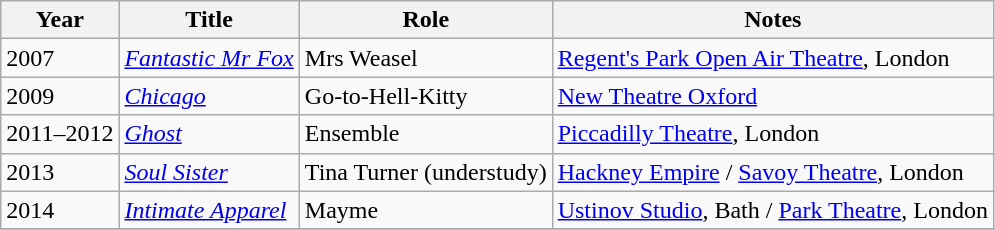<table class="wikitable sortable">
<tr>
<th>Year</th>
<th>Title</th>
<th>Role</th>
<th class="unsortable">Notes</th>
</tr>
<tr>
<td>2007</td>
<td><em><a href='#'>Fantastic Mr Fox</a></em></td>
<td>Mrs Weasel</td>
<td><a href='#'>Regent's Park Open Air Theatre</a>, London</td>
</tr>
<tr>
<td>2009</td>
<td><em><a href='#'>Chicago</a></em></td>
<td>Go-to-Hell-Kitty</td>
<td><a href='#'>New Theatre Oxford</a></td>
</tr>
<tr>
<td>2011–2012</td>
<td><em><a href='#'>Ghost</a></em></td>
<td>Ensemble</td>
<td><a href='#'>Piccadilly Theatre</a>, London</td>
</tr>
<tr>
<td>2013</td>
<td><em><a href='#'>Soul Sister</a></em></td>
<td>Tina Turner (understudy)</td>
<td><a href='#'>Hackney Empire</a> / <a href='#'>Savoy Theatre</a>, London</td>
</tr>
<tr>
<td>2014</td>
<td><em><a href='#'>Intimate Apparel</a></em></td>
<td>Mayme</td>
<td><a href='#'>Ustinov Studio</a>, Bath / <a href='#'>Park Theatre</a>, London</td>
</tr>
<tr>
</tr>
</table>
